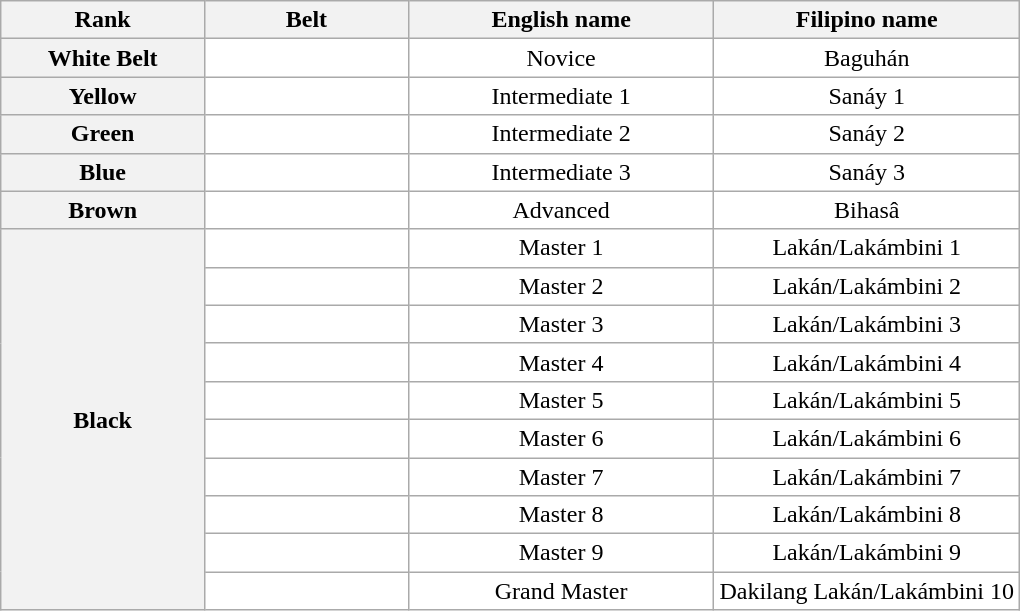<table class="wikitable" style="background-color:white; text-align:center;">
<tr>
<th scope="col" style="width:20%;">Rank</th>
<th scope="col" style="width:20%;">Belt</th>
<th scope="col" style="width:30%;">English name</th>
<th scope="col" style="width:30%;">Filipino name</th>
</tr>
<tr>
<th scope="row">White Belt</th>
<td></td>
<td>Novice</td>
<td>Baguhán</td>
</tr>
<tr>
<th scope="row">Yellow</th>
<td></td>
<td>Intermediate 1</td>
<td>Sanáy 1</td>
</tr>
<tr>
<th scope="row">Green</th>
<td></td>
<td>Intermediate 2</td>
<td>Sanáy 2</td>
</tr>
<tr>
<th scope="row">Blue</th>
<td></td>
<td>Intermediate 3</td>
<td>Sanáy 3</td>
</tr>
<tr>
<th scope="row">Brown</th>
<td></td>
<td>Advanced</td>
<td>Bihasâ</td>
</tr>
<tr>
<th scope="row" rowspan="10">Black</th>
<td></td>
<td>Master 1</td>
<td>Lakán/Lakámbini 1</td>
</tr>
<tr>
<td></td>
<td>Master 2</td>
<td>Lakán/Lakámbini 2</td>
</tr>
<tr>
<td></td>
<td>Master 3</td>
<td>Lakán/Lakámbini 3</td>
</tr>
<tr>
<td></td>
<td>Master 4</td>
<td>Lakán/Lakámbini 4</td>
</tr>
<tr>
<td></td>
<td>Master 5</td>
<td>Lakán/Lakámbini 5</td>
</tr>
<tr>
<td></td>
<td>Master 6</td>
<td>Lakán/Lakámbini 6</td>
</tr>
<tr>
<td></td>
<td>Master 7</td>
<td>Lakán/Lakámbini 7</td>
</tr>
<tr>
<td></td>
<td>Master 8</td>
<td>Lakán/Lakámbini 8</td>
</tr>
<tr>
<td></td>
<td>Master 9</td>
<td>Lakán/Lakámbini 9</td>
</tr>
<tr>
<td></td>
<td>Grand Master</td>
<td>Dakilang Lakán/Lakámbini 10</td>
</tr>
</table>
